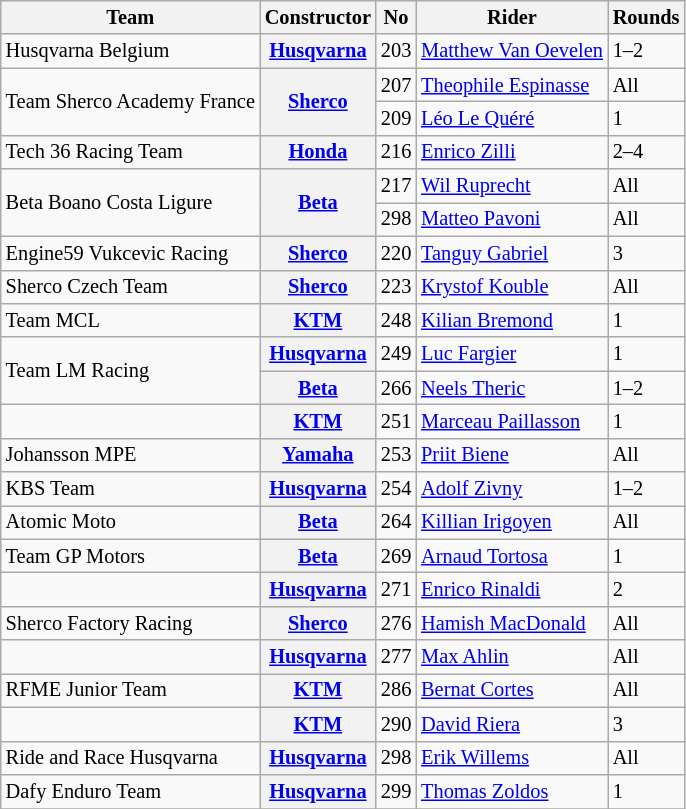<table class="wikitable" style="font-size: 85%;">
<tr>
<th>Team</th>
<th>Constructor</th>
<th>No</th>
<th>Rider</th>
<th>Rounds</th>
</tr>
<tr>
<td>Husqvarna Belgium</td>
<th><a href='#'>Husqvarna</a></th>
<td align="right">203</td>
<td> <a href='#'>Matthew Van Oevelen</a></td>
<td>1–2</td>
</tr>
<tr>
<td rowspan=2>Team Sherco Academy France</td>
<th rowspan=2><a href='#'>Sherco</a></th>
<td align="right">207</td>
<td> <a href='#'>Theophile Espinasse</a></td>
<td>All</td>
</tr>
<tr>
<td align="right">209</td>
<td> <a href='#'>Léo Le Quéré</a></td>
<td>1</td>
</tr>
<tr>
<td>Tech 36 Racing Team</td>
<th><a href='#'>Honda</a></th>
<td align="right">216</td>
<td> <a href='#'>Enrico Zilli</a></td>
<td>2–4</td>
</tr>
<tr>
<td rowspan=2>Beta Boano Costa Ligure</td>
<th rowspan=2><a href='#'>Beta</a></th>
<td align="right">217</td>
<td> <a href='#'>Wil Ruprecht</a></td>
<td>All</td>
</tr>
<tr>
<td align="right">298</td>
<td> <a href='#'>Matteo Pavoni</a></td>
<td>All</td>
</tr>
<tr>
<td>Engine59 Vukcevic Racing</td>
<th><a href='#'>Sherco</a></th>
<td align="right">220</td>
<td> <a href='#'>Tanguy Gabriel</a></td>
<td>3</td>
</tr>
<tr>
<td>Sherco Czech Team</td>
<th><a href='#'>Sherco</a></th>
<td align="right">223</td>
<td> <a href='#'>Krystof Kouble</a></td>
<td>All</td>
</tr>
<tr>
<td>Team MCL</td>
<th><a href='#'>KTM</a></th>
<td align="right">248</td>
<td> <a href='#'>Kilian Bremond</a></td>
<td>1</td>
</tr>
<tr>
<td rowspan=2>Team LM Racing</td>
<th><a href='#'>Husqvarna</a></th>
<td align="right">249</td>
<td> <a href='#'>Luc Fargier</a></td>
<td>1</td>
</tr>
<tr>
<th><a href='#'>Beta</a></th>
<td align="right">266</td>
<td> <a href='#'>Neels Theric</a></td>
<td>1–2</td>
</tr>
<tr>
<td></td>
<th><a href='#'>KTM</a></th>
<td align="right">251</td>
<td> <a href='#'>Marceau Paillasson</a></td>
<td>1</td>
</tr>
<tr>
<td>Johansson MPE</td>
<th><a href='#'>Yamaha</a></th>
<td align="right">253</td>
<td> <a href='#'>Priit Biene</a></td>
<td>All</td>
</tr>
<tr>
<td>KBS Team</td>
<th><a href='#'>Husqvarna</a></th>
<td align="right">254</td>
<td> <a href='#'>Adolf Zivny</a></td>
<td>1–2</td>
</tr>
<tr>
<td>Atomic Moto</td>
<th><a href='#'>Beta</a></th>
<td align="right">264</td>
<td> <a href='#'>Killian Irigoyen</a></td>
<td>All</td>
</tr>
<tr>
<td>Team GP Motors</td>
<th><a href='#'>Beta</a></th>
<td align="right">269</td>
<td> <a href='#'>Arnaud Tortosa</a></td>
<td>1</td>
</tr>
<tr>
<td></td>
<th><a href='#'>Husqvarna</a></th>
<td align="right">271</td>
<td> <a href='#'>Enrico Rinaldi</a></td>
<td>2</td>
</tr>
<tr>
<td>Sherco Factory Racing</td>
<th><a href='#'>Sherco</a></th>
<td align="right">276</td>
<td> <a href='#'>Hamish MacDonald</a></td>
<td>All</td>
</tr>
<tr>
<td></td>
<th><a href='#'>Husqvarna</a></th>
<td align="right">277</td>
<td> <a href='#'>Max Ahlin</a></td>
<td>All</td>
</tr>
<tr>
<td>RFME Junior Team</td>
<th><a href='#'>KTM</a></th>
<td align="right">286</td>
<td> <a href='#'>Bernat Cortes</a></td>
<td>All</td>
</tr>
<tr>
<td></td>
<th><a href='#'>KTM</a></th>
<td align="right">290</td>
<td> <a href='#'>David Riera</a></td>
<td>3</td>
</tr>
<tr>
<td>Ride and Race Husqvarna</td>
<th><a href='#'>Husqvarna</a></th>
<td align="right">298</td>
<td> <a href='#'>Erik Willems</a></td>
<td>All</td>
</tr>
<tr>
<td>Dafy Enduro Team</td>
<th><a href='#'>Husqvarna</a></th>
<td align="right">299</td>
<td> <a href='#'>Thomas Zoldos</a></td>
<td>1</td>
</tr>
<tr>
</tr>
</table>
